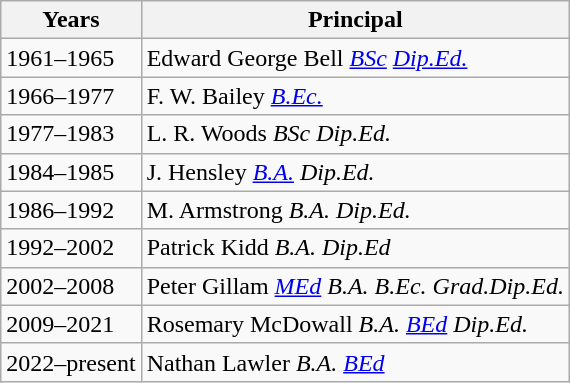<table class="wikitable">
<tr>
<th>Years</th>
<th>Principal</th>
</tr>
<tr>
<td>1961–1965</td>
<td>Edward George Bell <em><a href='#'>BSc</a> <a href='#'>Dip.Ed.</a></em></td>
</tr>
<tr>
<td>1966–1977</td>
<td>F. W. Bailey <em><a href='#'>B.Ec.</a></em></td>
</tr>
<tr>
<td>1977–1983</td>
<td>L. R. Woods <em>BSc Dip.Ed.</em></td>
</tr>
<tr>
<td>1984–1985</td>
<td>J. Hensley <em><a href='#'>B.A.</a> Dip.Ed.</em></td>
</tr>
<tr>
<td>1986–1992</td>
<td>M. Armstrong <em>B.A. Dip.Ed.</em></td>
</tr>
<tr>
<td>1992–2002</td>
<td>Patrick Kidd <em>B.A. Dip.Ed</em></td>
</tr>
<tr>
<td>2002–2008</td>
<td>Peter Gillam <em><a href='#'>MEd</a> B.A. B.Ec. Grad.Dip.Ed.</em></td>
</tr>
<tr>
<td>2009–2021</td>
<td>Rosemary McDowall <em>B.A. <a href='#'>BEd</a> Dip.Ed.</em></td>
</tr>
<tr>
<td>2022–present</td>
<td>Nathan Lawler <em>B.A. <a href='#'>BEd</a></em></td>
</tr>
</table>
